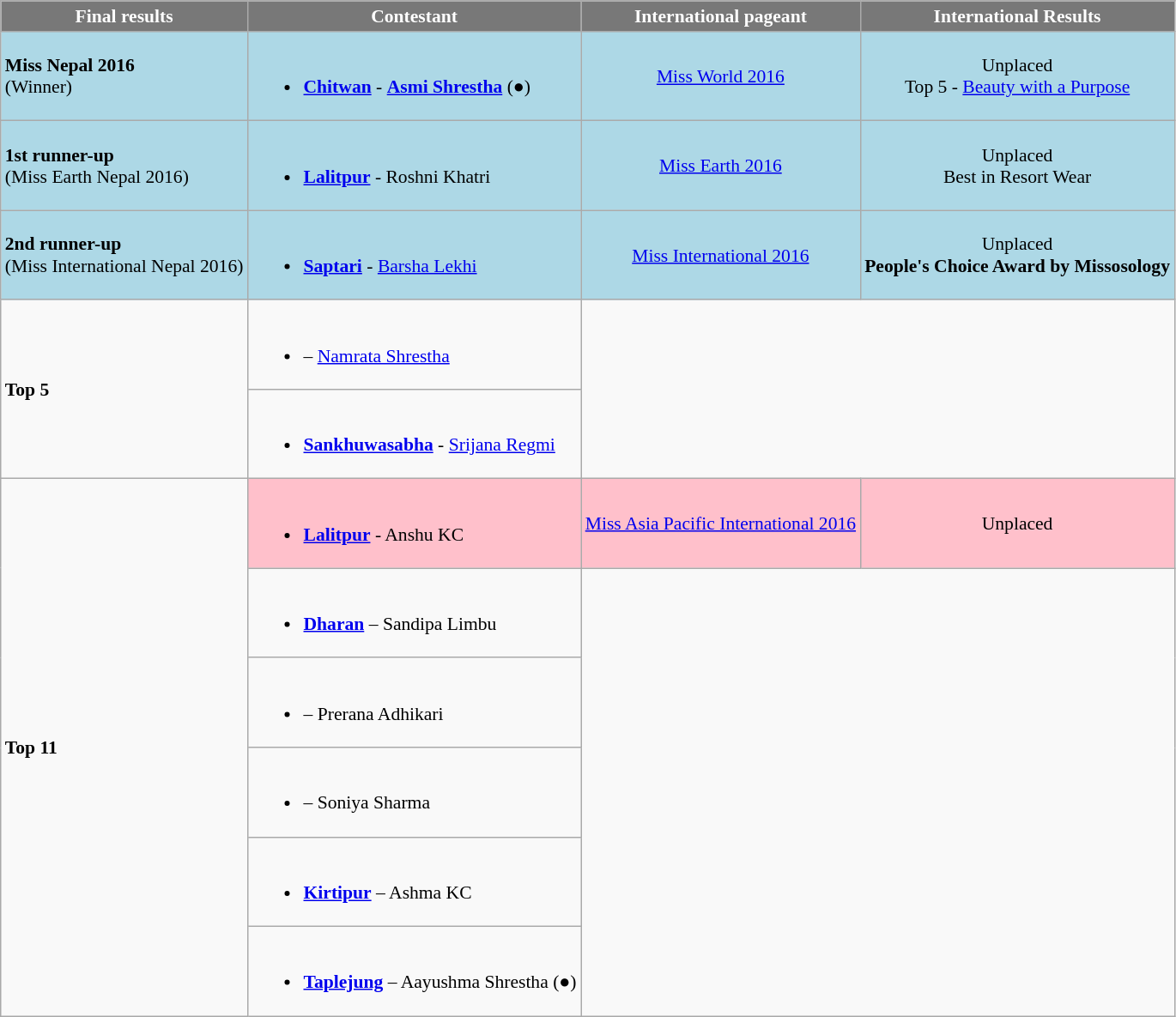<table class="wikitable sortable" style="font-size: 90%">
<tr>
<th style="background-color:#787878;color:#FFFFFF;">Final results</th>
<th style="background-color:#787878;color:#FFFFFF;">Contestant</th>
<th style="background-color:#787878;color:#FFFFFF;">International pageant</th>
<th style="background-color:#787878;color:#FFFFFF;">International Results</th>
</tr>
<tr>
<td style="background:lightblue;"><strong>Miss Nepal 2016</strong><br>(Winner)</td>
<td style="background:lightblue;"><br><ul><li><strong> <a href='#'>Chitwan</a></strong> - <strong><a href='#'>Asmi Shrestha</a></strong> (●)</li></ul></td>
<td style="background:lightblue; text-align:center;"><a href='#'>Miss World 2016</a></td>
<td style="background:lightblue; text-align:center;">Unplaced <br> Top 5 - <a href='#'>Beauty with a Purpose</a></td>
</tr>
<tr>
<td style="background:lightblue;"><strong>1st runner-up</strong><br>(Miss Earth Nepal 2016)</td>
<td style="background:lightblue;"><br><ul><li><strong> <a href='#'>Lalitpur</a></strong> - Roshni Khatri</li></ul></td>
<td style="background:lightblue; text-align:center;"><a href='#'>Miss Earth 2016</a></td>
<td style="background:lightblue; text-align:center;">Unplaced <br>  Best in Resort Wear</td>
</tr>
<tr>
<td style="background:lightblue;"><strong>2nd runner-up</strong><br>(Miss International Nepal 2016)</td>
<td style="background:lightblue;"><br><ul><li><strong> <a href='#'>Saptari</a></strong> - <a href='#'>Barsha Lekhi</a></li></ul></td>
<td style="background:lightblue; text-align:center;"><a href='#'>Miss International 2016</a></td>
<td style="background:lightblue; text-align:center;">Unplaced <br> <strong>People's Choice Award by Missosology</strong></td>
</tr>
<tr>
<td rowspan="2"><strong>Top 5</strong></td>
<td><br><ul><li><strong></strong> – <a href='#'>Namrata Shrestha</a></li></ul></td>
</tr>
<tr>
<td><br><ul><li><strong> <a href='#'>Sankhuwasabha</a></strong> - <a href='#'>Srijana Regmi</a></li></ul></td>
</tr>
<tr>
<td rowspan="6"><strong>Top 11</strong></td>
<td style="background:pink;"><br><ul><li><strong> <a href='#'>Lalitpur</a></strong> - Anshu KC</li></ul></td>
<td style="background:pink; text-align:center;"><a href='#'>Miss Asia Pacific International 2016</a></td>
<td style="background:pink; text-align:center;">Unplaced</td>
</tr>
<tr>
<td><br><ul><li><strong> <a href='#'>Dharan</a></strong> – Sandipa Limbu</li></ul></td>
</tr>
<tr>
<td><br><ul><li><strong></strong> – Prerana Adhikari</li></ul></td>
</tr>
<tr>
<td><br><ul><li><strong></strong> – Soniya Sharma</li></ul></td>
</tr>
<tr>
<td><br><ul><li><strong> <a href='#'>Kirtipur</a></strong> – Ashma KC</li></ul></td>
</tr>
<tr>
<td><br><ul><li><strong> <a href='#'>Taplejung</a></strong> – Aayushma Shrestha (●)</li></ul></td>
</tr>
</table>
